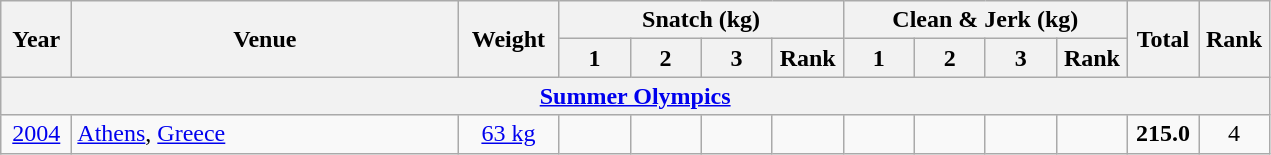<table class = "wikitable" style="text-align:center;">
<tr>
<th rowspan=2 width=40>Year</th>
<th rowspan=2 width=250>Venue</th>
<th rowspan=2 width=60>Weight</th>
<th colspan=4>Snatch (kg)</th>
<th colspan=4>Clean & Jerk (kg)</th>
<th rowspan=2 width=40>Total</th>
<th rowspan=2 width=40>Rank</th>
</tr>
<tr>
<th width=40>1</th>
<th width=40>2</th>
<th width=40>3</th>
<th width=40>Rank</th>
<th width=40>1</th>
<th width=40>2</th>
<th width=40>3</th>
<th width=40>Rank</th>
</tr>
<tr>
<th colspan=13><a href='#'>Summer Olympics</a></th>
</tr>
<tr>
<td><a href='#'>2004</a></td>
<td align=left> <a href='#'>Athens</a>, <a href='#'>Greece</a></td>
<td><a href='#'>63 kg</a></td>
<td></td>
<td></td>
<td></td>
<td></td>
<td></td>
<td></td>
<td></td>
<td></td>
<td><strong>215.0</strong></td>
<td>4</td>
</tr>
</table>
